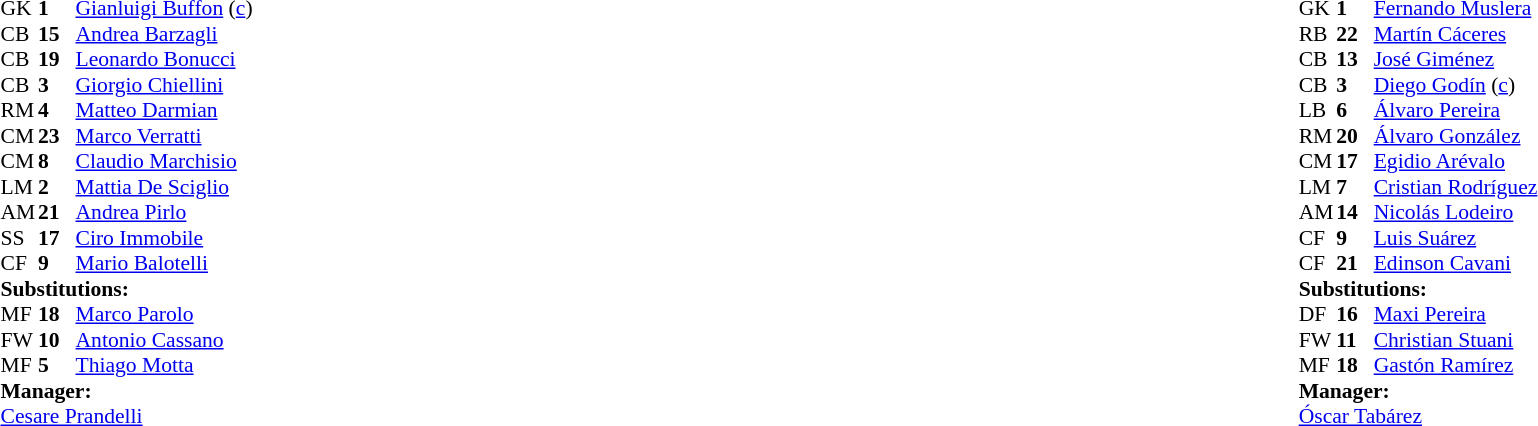<table width="100%">
<tr>
<td valign="top" width="40%"><br><table style="font-size:90%" cellspacing="0" cellpadding="0">
<tr>
<th width=25></th>
<th width=25></th>
</tr>
<tr>
<td>GK</td>
<td><strong>1</strong></td>
<td><a href='#'>Gianluigi Buffon</a> (<a href='#'>c</a>)</td>
</tr>
<tr>
<td>CB</td>
<td><strong>15</strong></td>
<td><a href='#'>Andrea Barzagli</a></td>
</tr>
<tr>
<td>CB</td>
<td><strong>19</strong></td>
<td><a href='#'>Leonardo Bonucci</a></td>
</tr>
<tr>
<td>CB</td>
<td><strong>3</strong></td>
<td><a href='#'>Giorgio Chiellini</a></td>
</tr>
<tr>
<td>RM</td>
<td><strong>4</strong></td>
<td><a href='#'>Matteo Darmian</a></td>
</tr>
<tr>
<td>CM</td>
<td><strong>23</strong></td>
<td><a href='#'>Marco Verratti</a></td>
<td></td>
<td></td>
</tr>
<tr>
<td>CM</td>
<td><strong>8</strong></td>
<td><a href='#'>Claudio Marchisio</a></td>
<td></td>
</tr>
<tr>
<td>LM</td>
<td><strong>2</strong></td>
<td><a href='#'>Mattia De Sciglio</a></td>
<td></td>
</tr>
<tr>
<td>AM</td>
<td><strong>21</strong></td>
<td><a href='#'>Andrea Pirlo</a></td>
</tr>
<tr>
<td>SS</td>
<td><strong>17</strong></td>
<td><a href='#'>Ciro Immobile</a></td>
<td></td>
<td></td>
</tr>
<tr>
<td>CF</td>
<td><strong>9</strong></td>
<td><a href='#'>Mario Balotelli</a></td>
<td></td>
<td></td>
</tr>
<tr>
<td colspan=3><strong>Substitutions:</strong></td>
</tr>
<tr>
<td>MF</td>
<td><strong>18</strong></td>
<td><a href='#'>Marco Parolo</a></td>
<td></td>
<td></td>
</tr>
<tr>
<td>FW</td>
<td><strong>10</strong></td>
<td><a href='#'>Antonio Cassano</a></td>
<td></td>
<td></td>
</tr>
<tr>
<td>MF</td>
<td><strong>5</strong></td>
<td><a href='#'>Thiago Motta</a></td>
<td></td>
<td></td>
</tr>
<tr>
<td colspan=3><strong>Manager:</strong></td>
</tr>
<tr>
<td colspan=3><a href='#'>Cesare Prandelli</a></td>
</tr>
</table>
</td>
<td valign="top"></td>
<td valign="top" width="50%"><br><table style="font-size:90%;margin:auto" cellspacing="0" cellpadding="0">
<tr>
<th width="25"></th>
<th width="25"></th>
</tr>
<tr>
<td>GK</td>
<td><strong>1</strong></td>
<td><a href='#'>Fernando Muslera</a></td>
<td></td>
</tr>
<tr>
<td>RB</td>
<td><strong>22</strong></td>
<td><a href='#'>Martín Cáceres</a></td>
</tr>
<tr>
<td>CB</td>
<td><strong>13</strong></td>
<td><a href='#'>José Giménez</a></td>
</tr>
<tr>
<td>CB</td>
<td><strong>3</strong></td>
<td><a href='#'>Diego Godín</a> (<a href='#'>c</a>)</td>
</tr>
<tr>
<td>LB</td>
<td><strong>6</strong></td>
<td><a href='#'>Álvaro Pereira</a></td>
<td></td>
<td></td>
</tr>
<tr>
<td>RM</td>
<td><strong>20</strong></td>
<td><a href='#'>Álvaro González</a></td>
</tr>
<tr>
<td>CM</td>
<td><strong>17</strong></td>
<td><a href='#'>Egidio Arévalo</a></td>
<td></td>
</tr>
<tr>
<td>LM</td>
<td><strong>7</strong></td>
<td><a href='#'>Cristian Rodríguez</a></td>
<td></td>
<td></td>
</tr>
<tr>
<td>AM</td>
<td><strong>14</strong></td>
<td><a href='#'>Nicolás Lodeiro</a></td>
<td></td>
<td></td>
</tr>
<tr>
<td>CF</td>
<td><strong>9</strong></td>
<td><a href='#'>Luis Suárez</a></td>
</tr>
<tr>
<td>CF</td>
<td><strong>21</strong></td>
<td><a href='#'>Edinson Cavani</a></td>
</tr>
<tr>
<td colspan=3><strong>Substitutions:</strong></td>
</tr>
<tr>
<td>DF</td>
<td><strong>16</strong></td>
<td><a href='#'>Maxi Pereira</a></td>
<td></td>
<td></td>
</tr>
<tr>
<td>FW</td>
<td><strong>11</strong></td>
<td><a href='#'>Christian Stuani</a></td>
<td></td>
<td></td>
</tr>
<tr>
<td>MF</td>
<td><strong>18</strong></td>
<td><a href='#'>Gastón Ramírez</a></td>
<td></td>
<td></td>
</tr>
<tr>
<td colspan=3><strong>Manager:</strong></td>
</tr>
<tr>
<td colspan=3><a href='#'>Óscar Tabárez</a></td>
</tr>
</table>
</td>
</tr>
</table>
